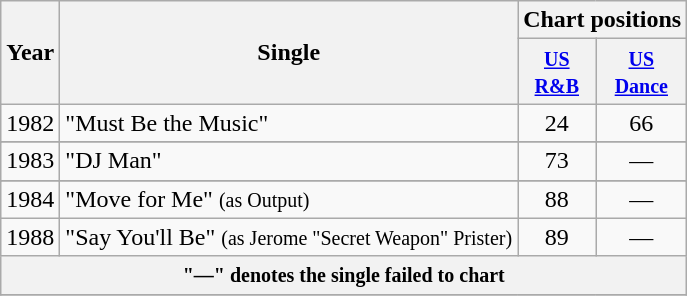<table class="wikitable" style="text-align:center;">
<tr>
<th rowspan="2">Year</th>
<th rowspan="2">Single</th>
<th colspan="2">Chart positions</th>
</tr>
<tr>
<th><small><a href='#'>US<br>R&B</a></small></th>
<th><small><a href='#'>US<br>Dance</a></small></th>
</tr>
<tr>
<td>1982</td>
<td align="left">"Must Be the Music"</td>
<td>24</td>
<td>66</td>
</tr>
<tr>
</tr>
<tr>
<td>1983</td>
<td align="left">"DJ Man"</td>
<td>73</td>
<td>—</td>
</tr>
<tr>
</tr>
<tr>
<td>1984</td>
<td align="left">"Move for Me"  <small>(as Output)</small></td>
<td>88</td>
<td>—</td>
</tr>
<tr>
<td>1988</td>
<td align="left">"Say You'll Be" <small>(as Jerome "Secret Weapon" Prister)</small></td>
<td>89</td>
<td>—</td>
</tr>
<tr>
<th align="center" colspan="4"><small>"—" denotes the single failed to chart</small></th>
</tr>
<tr>
</tr>
</table>
